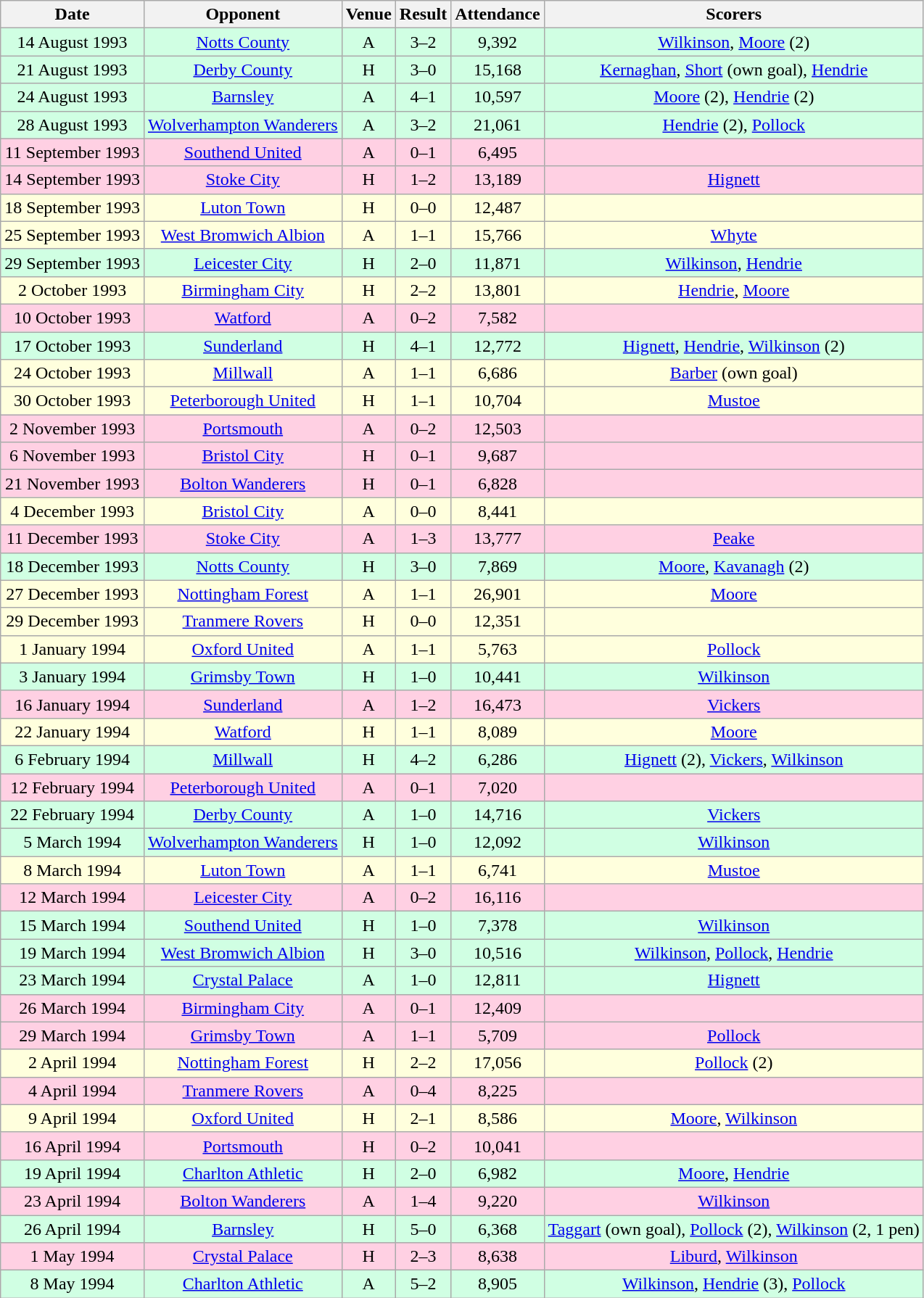<table class="wikitable sortable" style="text-align:center;">
<tr>
<th>Date</th>
<th>Opponent</th>
<th>Venue</th>
<th>Result</th>
<th>Attendance</th>
<th>Scorers</th>
</tr>
<tr style="background:#d0ffe3;">
<td>14 August 1993</td>
<td><a href='#'>Notts County</a></td>
<td>A</td>
<td>3–2</td>
<td>9,392</td>
<td><a href='#'>Wilkinson</a>, <a href='#'>Moore</a> (2)</td>
</tr>
<tr style="background:#d0ffe3;">
<td>21 August 1993</td>
<td><a href='#'>Derby County</a></td>
<td>H</td>
<td>3–0</td>
<td>15,168</td>
<td><a href='#'>Kernaghan</a>, <a href='#'>Short</a> (own goal), <a href='#'>Hendrie</a></td>
</tr>
<tr style="background:#d0ffe3;">
<td>24 August 1993</td>
<td><a href='#'>Barnsley</a></td>
<td>A</td>
<td>4–1</td>
<td>10,597</td>
<td><a href='#'>Moore</a> (2), <a href='#'>Hendrie</a> (2)</td>
</tr>
<tr style="background:#d0ffe3;">
<td>28 August 1993</td>
<td><a href='#'>Wolverhampton Wanderers</a></td>
<td>A</td>
<td>3–2</td>
<td>21,061</td>
<td><a href='#'>Hendrie</a> (2), <a href='#'>Pollock</a></td>
</tr>
<tr style="background:#ffd0e3;">
<td>11 September 1993</td>
<td><a href='#'>Southend United</a></td>
<td>A</td>
<td>0–1</td>
<td>6,495</td>
<td></td>
</tr>
<tr style="background:#ffd0e3;">
<td>14 September 1993</td>
<td><a href='#'>Stoke City</a></td>
<td>H</td>
<td>1–2</td>
<td>13,189</td>
<td><a href='#'>Hignett</a></td>
</tr>
<tr style="background:#ffffdd;">
<td>18 September 1993</td>
<td><a href='#'>Luton Town</a></td>
<td>H</td>
<td>0–0</td>
<td>12,487</td>
<td></td>
</tr>
<tr style="background:#ffffdd;">
<td>25 September 1993</td>
<td><a href='#'>West Bromwich Albion</a></td>
<td>A</td>
<td>1–1</td>
<td>15,766</td>
<td><a href='#'>Whyte</a></td>
</tr>
<tr style="background:#d0ffe3;">
<td>29 September 1993</td>
<td><a href='#'>Leicester City</a></td>
<td>H</td>
<td>2–0</td>
<td>11,871</td>
<td><a href='#'>Wilkinson</a>, <a href='#'>Hendrie</a></td>
</tr>
<tr style="background:#ffffdd;">
<td>2 October 1993</td>
<td><a href='#'>Birmingham City</a></td>
<td>H</td>
<td>2–2</td>
<td>13,801</td>
<td><a href='#'>Hendrie</a>, <a href='#'>Moore</a></td>
</tr>
<tr style="background:#ffd0e3;">
<td>10 October 1993</td>
<td><a href='#'>Watford</a></td>
<td>A</td>
<td>0–2</td>
<td>7,582</td>
<td></td>
</tr>
<tr style="background:#d0ffe3;">
<td>17 October 1993</td>
<td><a href='#'>Sunderland</a></td>
<td>H</td>
<td>4–1</td>
<td>12,772</td>
<td><a href='#'>Hignett</a>, <a href='#'>Hendrie</a>, <a href='#'>Wilkinson</a> (2)</td>
</tr>
<tr style="background:#ffffdd;">
<td>24 October 1993</td>
<td><a href='#'>Millwall</a></td>
<td>A</td>
<td>1–1</td>
<td>6,686</td>
<td><a href='#'>Barber</a> (own goal)</td>
</tr>
<tr style="background:#ffffdd;">
<td>30 October 1993</td>
<td><a href='#'>Peterborough United</a></td>
<td>H</td>
<td>1–1</td>
<td>10,704</td>
<td><a href='#'>Mustoe</a></td>
</tr>
<tr style="background:#ffd0e3;">
<td>2 November 1993</td>
<td><a href='#'>Portsmouth</a></td>
<td>A</td>
<td>0–2</td>
<td>12,503</td>
<td></td>
</tr>
<tr style="background:#ffd0e3;">
<td>6 November 1993</td>
<td><a href='#'>Bristol City</a></td>
<td>H</td>
<td>0–1</td>
<td>9,687</td>
<td></td>
</tr>
<tr style="background:#ffd0e3;">
<td>21 November 1993</td>
<td><a href='#'>Bolton Wanderers</a></td>
<td>H</td>
<td>0–1</td>
<td>6,828</td>
<td></td>
</tr>
<tr style="background:#ffffdd;">
<td>4 December 1993</td>
<td><a href='#'>Bristol City</a></td>
<td>A</td>
<td>0–0</td>
<td>8,441</td>
<td></td>
</tr>
<tr style="background:#ffd0e3;">
<td>11 December 1993</td>
<td><a href='#'>Stoke City</a></td>
<td>A</td>
<td>1–3</td>
<td>13,777</td>
<td><a href='#'>Peake</a></td>
</tr>
<tr style="background:#d0ffe3;">
<td>18 December 1993</td>
<td><a href='#'>Notts County</a></td>
<td>H</td>
<td>3–0</td>
<td>7,869</td>
<td><a href='#'>Moore</a>, <a href='#'>Kavanagh</a> (2)</td>
</tr>
<tr style="background:#ffffdd;">
<td>27 December 1993</td>
<td><a href='#'>Nottingham Forest</a></td>
<td>A</td>
<td>1–1</td>
<td>26,901</td>
<td><a href='#'>Moore</a></td>
</tr>
<tr style="background:#ffffdd;">
<td>29 December 1993</td>
<td><a href='#'>Tranmere Rovers</a></td>
<td>H</td>
<td>0–0</td>
<td>12,351</td>
<td></td>
</tr>
<tr style="background:#ffffdd;">
<td>1 January 1994</td>
<td><a href='#'>Oxford United</a></td>
<td>A</td>
<td>1–1</td>
<td>5,763</td>
<td><a href='#'>Pollock</a></td>
</tr>
<tr style="background:#d0ffe3;">
<td>3 January 1994</td>
<td><a href='#'>Grimsby Town</a></td>
<td>H</td>
<td>1–0</td>
<td>10,441</td>
<td><a href='#'>Wilkinson</a></td>
</tr>
<tr style="background:#ffd0e3;">
<td>16 January 1994</td>
<td><a href='#'>Sunderland</a></td>
<td>A</td>
<td>1–2</td>
<td>16,473</td>
<td><a href='#'>Vickers</a></td>
</tr>
<tr style="background:#ffffdd;">
<td>22 January 1994</td>
<td><a href='#'>Watford</a></td>
<td>H</td>
<td>1–1</td>
<td>8,089</td>
<td><a href='#'>Moore</a></td>
</tr>
<tr style="background:#d0ffe3;">
<td>6 February 1994</td>
<td><a href='#'>Millwall</a></td>
<td>H</td>
<td>4–2</td>
<td>6,286</td>
<td><a href='#'>Hignett</a> (2), <a href='#'>Vickers</a>, <a href='#'>Wilkinson</a></td>
</tr>
<tr style="background:#ffd0e3;">
<td>12 February 1994</td>
<td><a href='#'>Peterborough United</a></td>
<td>A</td>
<td>0–1</td>
<td>7,020</td>
<td></td>
</tr>
<tr style="background:#d0ffe3;">
<td>22 February 1994</td>
<td><a href='#'>Derby County</a></td>
<td>A</td>
<td>1–0</td>
<td>14,716</td>
<td><a href='#'>Vickers</a></td>
</tr>
<tr style="background:#d0ffe3;">
<td>5 March 1994</td>
<td><a href='#'>Wolverhampton Wanderers</a></td>
<td>H</td>
<td>1–0</td>
<td>12,092</td>
<td><a href='#'>Wilkinson</a></td>
</tr>
<tr style="background:#ffffdd;">
<td>8 March 1994</td>
<td><a href='#'>Luton Town</a></td>
<td>A</td>
<td>1–1</td>
<td>6,741</td>
<td><a href='#'>Mustoe</a></td>
</tr>
<tr style="background:#ffd0e3;">
<td>12 March 1994</td>
<td><a href='#'>Leicester City</a></td>
<td>A</td>
<td>0–2</td>
<td>16,116</td>
<td></td>
</tr>
<tr style="background:#d0ffe3;">
<td>15 March 1994</td>
<td><a href='#'>Southend United</a></td>
<td>H</td>
<td>1–0</td>
<td>7,378</td>
<td><a href='#'>Wilkinson</a></td>
</tr>
<tr style="background:#d0ffe3;">
<td>19 March 1994</td>
<td><a href='#'>West Bromwich Albion</a></td>
<td>H</td>
<td>3–0</td>
<td>10,516</td>
<td><a href='#'>Wilkinson</a>, <a href='#'>Pollock</a>, <a href='#'>Hendrie</a></td>
</tr>
<tr style="background:#d0ffe3;">
<td>23 March 1994</td>
<td><a href='#'>Crystal Palace</a></td>
<td>A</td>
<td>1–0</td>
<td>12,811</td>
<td><a href='#'>Hignett</a></td>
</tr>
<tr style="background:#ffd0e3;">
<td>26 March 1994</td>
<td><a href='#'>Birmingham City</a></td>
<td>A</td>
<td>0–1</td>
<td>12,409</td>
<td></td>
</tr>
<tr style="background:#ffd0e3;">
<td>29 March 1994</td>
<td><a href='#'>Grimsby Town</a></td>
<td>A</td>
<td>1–1</td>
<td>5,709</td>
<td><a href='#'>Pollock</a></td>
</tr>
<tr style="background:#ffffdd;">
<td>2 April 1994</td>
<td><a href='#'>Nottingham Forest</a></td>
<td>H</td>
<td>2–2</td>
<td>17,056</td>
<td><a href='#'>Pollock</a> (2)</td>
</tr>
<tr style="background:#ffd0e3;">
<td>4 April 1994</td>
<td><a href='#'>Tranmere Rovers</a></td>
<td>A</td>
<td>0–4</td>
<td>8,225</td>
<td></td>
</tr>
<tr style="background:#ffffdd;">
<td>9 April 1994</td>
<td><a href='#'>Oxford United</a></td>
<td>H</td>
<td>2–1</td>
<td>8,586</td>
<td><a href='#'>Moore</a>, <a href='#'>Wilkinson</a></td>
</tr>
<tr style="background:#ffd0e3;">
<td>16 April 1994</td>
<td><a href='#'>Portsmouth</a></td>
<td>H</td>
<td>0–2</td>
<td>10,041</td>
<td></td>
</tr>
<tr style="background:#d0ffe3;">
<td>19 April 1994</td>
<td><a href='#'>Charlton Athletic</a></td>
<td>H</td>
<td>2–0</td>
<td>6,982</td>
<td><a href='#'>Moore</a>, <a href='#'>Hendrie</a></td>
</tr>
<tr style="background:#ffd0e3;">
<td>23 April 1994</td>
<td><a href='#'>Bolton Wanderers</a></td>
<td>A</td>
<td>1–4</td>
<td>9,220</td>
<td><a href='#'>Wilkinson</a></td>
</tr>
<tr style="background:#d0ffe3;">
<td>26 April 1994</td>
<td><a href='#'>Barnsley</a></td>
<td>H</td>
<td>5–0</td>
<td>6,368</td>
<td><a href='#'>Taggart</a> (own goal), <a href='#'>Pollock</a> (2), <a href='#'>Wilkinson</a> (2, 1 pen)</td>
</tr>
<tr style="background:#ffd0e3;">
<td>1 May 1994</td>
<td><a href='#'>Crystal Palace</a></td>
<td>H</td>
<td>2–3</td>
<td>8,638</td>
<td><a href='#'>Liburd</a>, <a href='#'>Wilkinson</a></td>
</tr>
<tr style="background:#d0ffe3;">
<td>8 May 1994</td>
<td><a href='#'>Charlton Athletic</a></td>
<td>A</td>
<td>5–2</td>
<td>8,905</td>
<td><a href='#'>Wilkinson</a>, <a href='#'>Hendrie</a> (3), <a href='#'>Pollock</a></td>
</tr>
</table>
